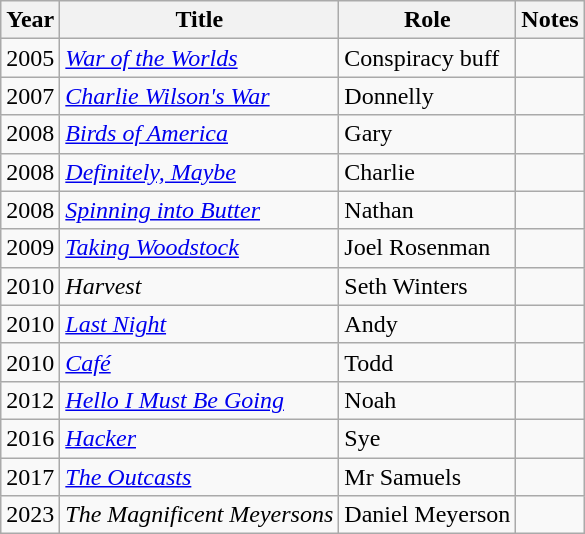<table class="wikitable sortable">
<tr>
<th>Year</th>
<th>Title</th>
<th>Role</th>
<th class="unsortable">Notes</th>
</tr>
<tr>
<td>2005</td>
<td><em><a href='#'>War of the Worlds</a></em></td>
<td>Conspiracy buff</td>
<td></td>
</tr>
<tr>
<td>2007</td>
<td><em><a href='#'>Charlie Wilson's War</a></em></td>
<td>Donnelly</td>
<td></td>
</tr>
<tr>
<td>2008</td>
<td><em><a href='#'>Birds of America</a></em></td>
<td>Gary</td>
<td></td>
</tr>
<tr>
<td>2008</td>
<td><em><a href='#'>Definitely, Maybe</a></em></td>
<td>Charlie</td>
<td></td>
</tr>
<tr>
<td>2008</td>
<td><em><a href='#'>Spinning into Butter</a></em></td>
<td>Nathan</td>
<td></td>
</tr>
<tr>
<td>2009</td>
<td><em><a href='#'>Taking Woodstock</a></em></td>
<td>Joel Rosenman</td>
<td></td>
</tr>
<tr>
<td>2010</td>
<td><em>Harvest</em></td>
<td>Seth Winters</td>
<td></td>
</tr>
<tr>
<td>2010</td>
<td><em><a href='#'>Last Night</a></em></td>
<td>Andy</td>
<td></td>
</tr>
<tr>
<td>2010</td>
<td><em><a href='#'>Café</a></em></td>
<td>Todd</td>
<td></td>
</tr>
<tr>
<td>2012</td>
<td><em><a href='#'>Hello I Must Be Going</a></em></td>
<td>Noah</td>
<td></td>
</tr>
<tr>
<td>2016</td>
<td><em><a href='#'>Hacker</a></em></td>
<td>Sye</td>
<td></td>
</tr>
<tr>
<td>2017</td>
<td><em><a href='#'>The Outcasts</a></em></td>
<td>Mr Samuels</td>
<td></td>
</tr>
<tr>
<td>2023</td>
<td><em>The Magnificent Meyersons</em></td>
<td>Daniel Meyerson</td>
<td></td>
</tr>
</table>
